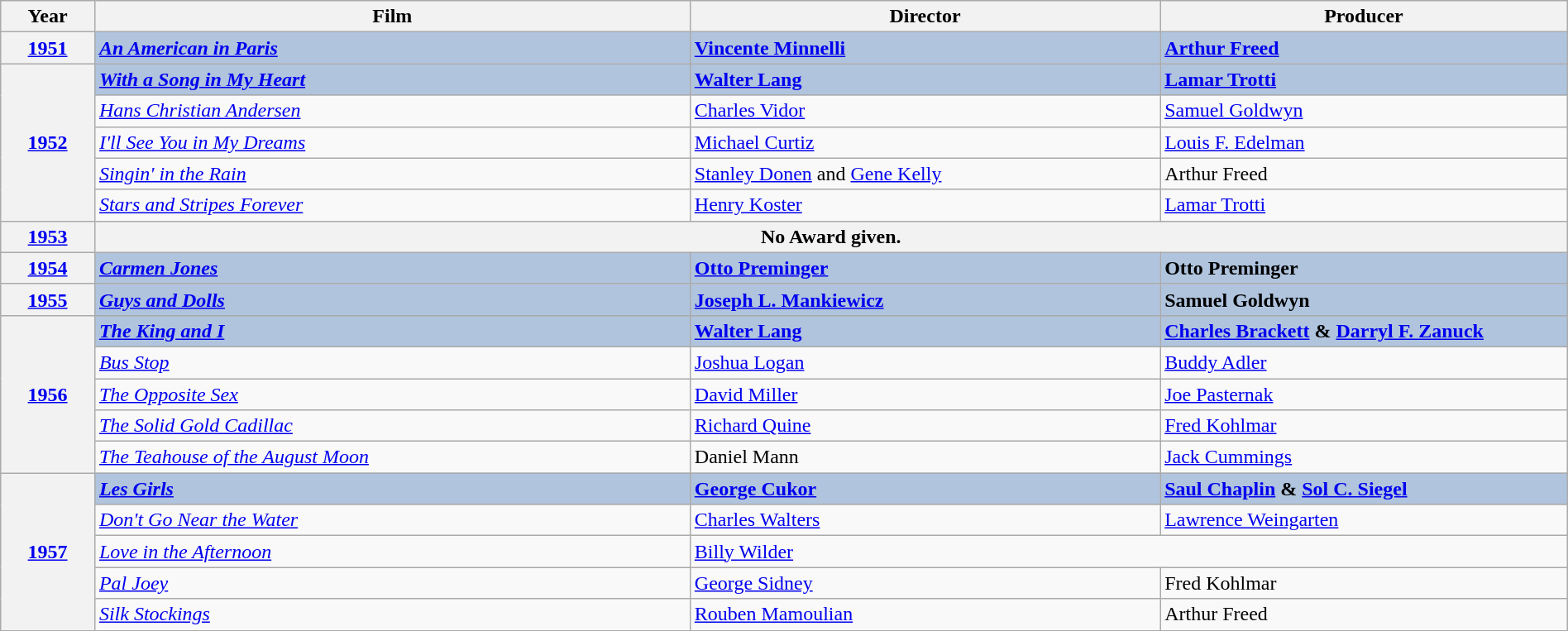<table class="wikitable sortable" style="width:100%; text-align:left">
<tr>
<th style="width:6%;">Year</th>
<th style="width:38%;">Film</th>
<th style="width:30%;">Director</th>
<th style="width:30%;">Producer</th>
</tr>
<tr>
<th style="text-align:center;"><a href='#'>1951</a></th>
<td style="background:#b0c4de; text-align:left;"><strong><em><a href='#'>An American in Paris</a></em></strong></td>
<td style="background:#B0C4DE;"><strong><a href='#'>Vincente Minnelli</a></strong></td>
<td style="background:#B0C4DE;"><strong><a href='#'>Arthur Freed</a></strong></td>
</tr>
<tr>
<th rowspan="5" style="text-align:center;"><a href='#'>1952</a></th>
<td style="background:#b0c4de; text-align:left;"><strong><em><a href='#'>With a Song in My Heart</a></em></strong></td>
<td style="background:#B0C4DE;"><strong><a href='#'>Walter Lang</a></strong></td>
<td style="background:#B0C4DE;"><strong><a href='#'>Lamar Trotti</a></strong></td>
</tr>
<tr>
<td style="text-align:left;"><em><a href='#'>Hans Christian Andersen</a></em></td>
<td><a href='#'>Charles Vidor</a></td>
<td><a href='#'>Samuel Goldwyn</a></td>
</tr>
<tr>
<td style="text-align:left;"><em><a href='#'>I'll See You in My Dreams</a></em></td>
<td><a href='#'>Michael Curtiz</a></td>
<td><a href='#'>Louis F. Edelman</a></td>
</tr>
<tr>
<td style="text-align:left;"><em><a href='#'>Singin' in the Rain</a></em></td>
<td><a href='#'>Stanley Donen</a> and <a href='#'>Gene Kelly</a></td>
<td>Arthur Freed</td>
</tr>
<tr>
<td style="text-align:left;"><em><a href='#'>Stars and Stripes Forever</a></em></td>
<td><a href='#'>Henry Koster</a></td>
<td><a href='#'>Lamar Trotti</a></td>
</tr>
<tr>
<th style="text-align:center;"><a href='#'>1953</a></th>
<th colspan="3" style="text-align:center;">No Award given.</th>
</tr>
<tr>
<th style="text-align:center;"><a href='#'>1954</a></th>
<td style="background:#b0c4de; text-align:left;"><strong><em><a href='#'>Carmen Jones</a></em></strong></td>
<td style="background:#B0C4DE;"><strong><a href='#'>Otto Preminger</a></strong></td>
<td style="background:#B0C4DE;"><strong>Otto Preminger</strong></td>
</tr>
<tr>
<th style="text-align:center;"><a href='#'>1955</a></th>
<td style="background:#b0c4de; text-align:left;"><strong><em><a href='#'>Guys and Dolls</a></em></strong></td>
<td style="background:#B0C4DE;"><strong><a href='#'>Joseph L. Mankiewicz</a></strong></td>
<td style="background:#B0C4DE;"><strong>Samuel Goldwyn</strong></td>
</tr>
<tr>
<th rowspan="5" style="text-align:center;"><a href='#'>1956</a></th>
<td style="background:#b0c4de; text-align:left;"><strong><em><a href='#'>The King and I</a></em></strong></td>
<td style="background:#B0C4DE;"><strong><a href='#'>Walter Lang</a></strong></td>
<td style="background:#B0C4DE;"><strong><a href='#'>Charles Brackett</a> & <a href='#'>Darryl F. Zanuck</a></strong></td>
</tr>
<tr>
<td style="text-align:left;"><em><a href='#'>Bus Stop</a></em></td>
<td><a href='#'>Joshua Logan</a></td>
<td><a href='#'>Buddy Adler</a></td>
</tr>
<tr>
<td style="text-align:left;"><em><a href='#'>The Opposite Sex</a></em></td>
<td><a href='#'>David Miller</a></td>
<td><a href='#'>Joe Pasternak</a></td>
</tr>
<tr>
<td style="text-align:left;"><em><a href='#'>The Solid Gold Cadillac</a></em></td>
<td><a href='#'>Richard Quine</a></td>
<td><a href='#'>Fred Kohlmar</a></td>
</tr>
<tr>
<td style="text-align:left;"><em><a href='#'>The Teahouse of the August Moon</a></em></td>
<td>Daniel Mann</td>
<td><a href='#'>Jack Cummings</a></td>
</tr>
<tr>
<th rowspan="5" style="text-align:center;"><a href='#'>1957</a></th>
<td style="background:#b0c4de; text-align:left;"><strong><em><a href='#'>Les Girls</a></em></strong></td>
<td style="background:#B0C4DE;"><strong><a href='#'>George Cukor</a></strong></td>
<td style="background:#B0C4DE;"><strong><a href='#'>Saul Chaplin</a> & <a href='#'>Sol C. Siegel</a></strong></td>
</tr>
<tr>
<td style="text-align:left;"><em><a href='#'>Don't Go Near the Water</a></em></td>
<td><a href='#'>Charles Walters</a></td>
<td><a href='#'>Lawrence Weingarten</a></td>
</tr>
<tr>
<td style="text-align:left;"><em><a href='#'>Love in the Afternoon</a></em></td>
<td colspan="2"><a href='#'>Billy Wilder</a></td>
</tr>
<tr>
<td style="text-align:left;"><em><a href='#'>Pal Joey</a></em></td>
<td><a href='#'>George Sidney</a></td>
<td>Fred Kohlmar</td>
</tr>
<tr>
<td style="text-align:left;"><em><a href='#'>Silk Stockings</a></em></td>
<td><a href='#'>Rouben Mamoulian</a></td>
<td>Arthur Freed</td>
</tr>
</table>
